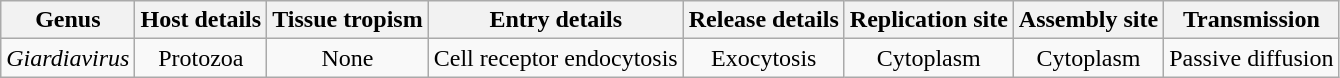<table class="wikitable sortable" style="text-align:center">
<tr>
<th>Genus</th>
<th>Host details</th>
<th>Tissue tropism</th>
<th>Entry details</th>
<th>Release details</th>
<th>Replication site</th>
<th>Assembly site</th>
<th>Transmission</th>
</tr>
<tr>
<td><em>Giardiavirus</em></td>
<td>Protozoa</td>
<td>None</td>
<td>Cell receptor endocytosis</td>
<td>Exocytosis</td>
<td>Cytoplasm</td>
<td>Cytoplasm</td>
<td>Passive diffusion</td>
</tr>
</table>
